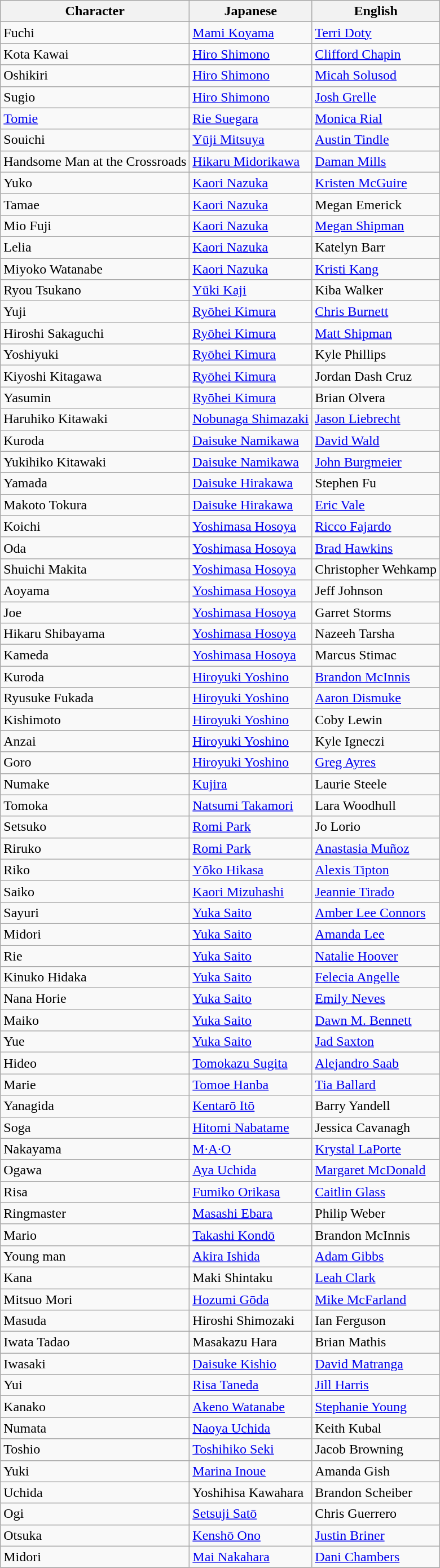<table class="wikitable sortable mw-collapsible mw-collapsed">
<tr>
<th>Character</th>
<th>Japanese</th>
<th>English</th>
</tr>
<tr>
<td>Fuchi</td>
<td><a href='#'>Mami Koyama</a></td>
<td><a href='#'>Terri Doty</a></td>
</tr>
<tr>
<td>Kota Kawai</td>
<td><a href='#'>Hiro Shimono</a></td>
<td><a href='#'>Clifford Chapin</a></td>
</tr>
<tr>
<td>Oshikiri</td>
<td><a href='#'>Hiro Shimono</a></td>
<td><a href='#'>Micah Solusod</a></td>
</tr>
<tr>
<td>Sugio</td>
<td><a href='#'>Hiro Shimono</a></td>
<td><a href='#'>Josh Grelle</a></td>
</tr>
<tr>
<td><a href='#'>Tomie</a></td>
<td><a href='#'>Rie Suegara</a></td>
<td><a href='#'>Monica Rial</a></td>
</tr>
<tr>
<td>Souichi</td>
<td><a href='#'>Yūji Mitsuya</a></td>
<td><a href='#'>Austin Tindle</a></td>
</tr>
<tr>
<td>Handsome Man at the Crossroads</td>
<td><a href='#'>Hikaru Midorikawa</a></td>
<td><a href='#'>Daman Mills</a></td>
</tr>
<tr>
<td>Yuko</td>
<td><a href='#'>Kaori Nazuka</a></td>
<td><a href='#'>Kristen McGuire</a></td>
</tr>
<tr>
<td>Tamae</td>
<td><a href='#'>Kaori Nazuka</a></td>
<td>Megan Emerick</td>
</tr>
<tr>
<td>Mio Fuji</td>
<td><a href='#'>Kaori Nazuka</a></td>
<td><a href='#'>Megan Shipman</a></td>
</tr>
<tr>
<td>Lelia</td>
<td><a href='#'>Kaori Nazuka</a></td>
<td>Katelyn Barr</td>
</tr>
<tr>
<td>Miyoko Watanabe</td>
<td><a href='#'>Kaori Nazuka</a></td>
<td><a href='#'>Kristi Kang</a></td>
</tr>
<tr>
<td>Ryou Tsukano</td>
<td><a href='#'>Yūki Kaji</a></td>
<td>Kiba Walker</td>
</tr>
<tr>
<td>Yuji</td>
<td><a href='#'>Ryōhei Kimura</a></td>
<td><a href='#'>Chris Burnett</a></td>
</tr>
<tr>
<td>Hiroshi Sakaguchi</td>
<td><a href='#'>Ryōhei Kimura</a></td>
<td><a href='#'>Matt Shipman</a></td>
</tr>
<tr>
<td>Yoshiyuki</td>
<td><a href='#'>Ryōhei Kimura</a></td>
<td>Kyle Phillips</td>
</tr>
<tr>
<td>Kiyoshi Kitagawa</td>
<td><a href='#'>Ryōhei Kimura</a></td>
<td>Jordan Dash Cruz</td>
</tr>
<tr>
<td>Yasumin</td>
<td><a href='#'>Ryōhei Kimura</a></td>
<td>Brian Olvera</td>
</tr>
<tr>
<td>Haruhiko Kitawaki</td>
<td><a href='#'>Nobunaga Shimazaki</a></td>
<td><a href='#'>Jason Liebrecht</a></td>
</tr>
<tr>
<td>Kuroda</td>
<td><a href='#'>Daisuke Namikawa</a></td>
<td><a href='#'>David Wald</a></td>
</tr>
<tr>
<td>Yukihiko Kitawaki</td>
<td><a href='#'>Daisuke Namikawa</a></td>
<td><a href='#'>John Burgmeier</a></td>
</tr>
<tr>
<td>Yamada</td>
<td><a href='#'>Daisuke Hirakawa</a></td>
<td>Stephen Fu</td>
</tr>
<tr>
<td>Makoto Tokura</td>
<td><a href='#'>Daisuke Hirakawa</a></td>
<td><a href='#'>Eric Vale</a></td>
</tr>
<tr>
<td>Koichi</td>
<td><a href='#'>Yoshimasa Hosoya</a></td>
<td><a href='#'>Ricco Fajardo</a></td>
</tr>
<tr>
<td>Oda</td>
<td><a href='#'>Yoshimasa Hosoya</a></td>
<td><a href='#'>Brad Hawkins</a></td>
</tr>
<tr>
<td>Shuichi Makita</td>
<td><a href='#'>Yoshimasa Hosoya</a></td>
<td>Christopher Wehkamp</td>
</tr>
<tr>
<td>Aoyama</td>
<td><a href='#'>Yoshimasa Hosoya</a></td>
<td>Jeff Johnson</td>
</tr>
<tr>
<td>Joe</td>
<td><a href='#'>Yoshimasa Hosoya</a></td>
<td>Garret Storms</td>
</tr>
<tr>
<td>Hikaru Shibayama</td>
<td><a href='#'>Yoshimasa Hosoya</a></td>
<td>Nazeeh Tarsha</td>
</tr>
<tr>
<td>Kameda</td>
<td><a href='#'>Yoshimasa Hosoya</a></td>
<td>Marcus Stimac</td>
</tr>
<tr>
<td>Kuroda</td>
<td><a href='#'>Hiroyuki Yoshino</a></td>
<td><a href='#'>Brandon McInnis</a></td>
</tr>
<tr>
<td>Ryusuke Fukada</td>
<td><a href='#'>Hiroyuki Yoshino</a></td>
<td><a href='#'>Aaron Dismuke</a></td>
</tr>
<tr>
<td>Kishimoto</td>
<td><a href='#'>Hiroyuki Yoshino</a></td>
<td>Coby Lewin</td>
</tr>
<tr>
<td>Anzai</td>
<td><a href='#'>Hiroyuki Yoshino</a></td>
<td>Kyle Igneczi</td>
</tr>
<tr>
<td>Goro</td>
<td><a href='#'>Hiroyuki Yoshino</a></td>
<td><a href='#'>Greg Ayres</a></td>
</tr>
<tr>
<td>Numake</td>
<td><a href='#'>Kujira</a></td>
<td>Laurie Steele</td>
</tr>
<tr>
<td>Tomoka</td>
<td><a href='#'>Natsumi Takamori</a></td>
<td>Lara Woodhull</td>
</tr>
<tr>
<td>Setsuko</td>
<td><a href='#'>Romi Park</a></td>
<td>Jo Lorio</td>
</tr>
<tr>
<td>Riruko</td>
<td><a href='#'>Romi Park</a></td>
<td><a href='#'>Anastasia Muñoz</a></td>
</tr>
<tr>
<td>Riko</td>
<td><a href='#'>Yōko Hikasa</a></td>
<td><a href='#'>Alexis Tipton</a></td>
</tr>
<tr>
<td>Saiko</td>
<td><a href='#'>Kaori Mizuhashi</a></td>
<td><a href='#'>Jeannie Tirado</a></td>
</tr>
<tr>
<td>Sayuri</td>
<td><a href='#'>Yuka Saito</a></td>
<td><a href='#'>Amber Lee Connors</a></td>
</tr>
<tr>
<td>Midori</td>
<td><a href='#'>Yuka Saito</a></td>
<td><a href='#'>Amanda Lee</a></td>
</tr>
<tr>
<td>Rie</td>
<td><a href='#'>Yuka Saito</a></td>
<td><a href='#'>Natalie Hoover</a></td>
</tr>
<tr>
<td>Kinuko Hidaka</td>
<td><a href='#'>Yuka Saito</a></td>
<td><a href='#'>Felecia Angelle</a></td>
</tr>
<tr>
<td>Nana Horie</td>
<td><a href='#'>Yuka Saito</a></td>
<td><a href='#'>Emily Neves</a></td>
</tr>
<tr>
<td>Maiko</td>
<td><a href='#'>Yuka Saito</a></td>
<td><a href='#'>Dawn M. Bennett</a></td>
</tr>
<tr>
<td>Yue</td>
<td><a href='#'>Yuka Saito</a></td>
<td><a href='#'>Jad Saxton</a></td>
</tr>
<tr>
<td>Hideo</td>
<td><a href='#'>Tomokazu Sugita</a></td>
<td><a href='#'>Alejandro Saab</a></td>
</tr>
<tr>
<td>Marie</td>
<td><a href='#'>Tomoe Hanba</a></td>
<td><a href='#'>Tia Ballard</a></td>
</tr>
<tr>
<td>Yanagida</td>
<td><a href='#'>Kentarō Itō</a></td>
<td>Barry Yandell</td>
</tr>
<tr>
<td>Soga</td>
<td><a href='#'>Hitomi Nabatame</a></td>
<td>Jessica Cavanagh</td>
</tr>
<tr>
<td>Nakayama</td>
<td><a href='#'>M·A·O</a></td>
<td><a href='#'>Krystal LaPorte</a></td>
</tr>
<tr>
<td>Ogawa</td>
<td><a href='#'>Aya Uchida</a></td>
<td><a href='#'>Margaret McDonald</a></td>
</tr>
<tr>
<td>Risa</td>
<td><a href='#'>Fumiko Orikasa</a></td>
<td><a href='#'>Caitlin Glass</a></td>
</tr>
<tr>
<td>Ringmaster</td>
<td><a href='#'>Masashi Ebara</a></td>
<td>Philip Weber</td>
</tr>
<tr>
<td>Mario</td>
<td><a href='#'>Takashi Kondō</a></td>
<td>Brandon McInnis</td>
</tr>
<tr>
<td>Young man</td>
<td><a href='#'>Akira Ishida</a></td>
<td><a href='#'>Adam Gibbs</a></td>
</tr>
<tr>
<td>Kana</td>
<td>Maki Shintaku</td>
<td><a href='#'>Leah Clark</a></td>
</tr>
<tr>
<td>Mitsuo Mori</td>
<td><a href='#'>Hozumi Gōda</a></td>
<td><a href='#'>Mike McFarland</a></td>
</tr>
<tr>
<td>Masuda</td>
<td>Hiroshi Shimozaki</td>
<td>Ian Ferguson</td>
</tr>
<tr>
<td>Iwata Tadao</td>
<td>Masakazu Hara</td>
<td>Brian Mathis</td>
</tr>
<tr>
<td>Iwasaki</td>
<td><a href='#'>Daisuke Kishio</a></td>
<td><a href='#'>David Matranga</a></td>
</tr>
<tr>
<td>Yui</td>
<td><a href='#'>Risa Taneda</a></td>
<td><a href='#'>Jill Harris</a></td>
</tr>
<tr>
<td>Kanako</td>
<td><a href='#'>Akeno Watanabe</a></td>
<td><a href='#'>Stephanie Young</a></td>
</tr>
<tr>
<td>Numata</td>
<td><a href='#'>Naoya Uchida</a></td>
<td>Keith Kubal</td>
</tr>
<tr>
<td>Toshio</td>
<td><a href='#'>Toshihiko Seki</a></td>
<td>Jacob Browning</td>
</tr>
<tr>
<td>Yuki</td>
<td><a href='#'>Marina Inoue</a></td>
<td>Amanda Gish</td>
</tr>
<tr>
<td>Uchida</td>
<td>Yoshihisa Kawahara</td>
<td>Brandon Scheiber</td>
</tr>
<tr>
<td>Ogi</td>
<td><a href='#'>Setsuji Satō</a></td>
<td>Chris Guerrero</td>
</tr>
<tr>
<td>Otsuka</td>
<td><a href='#'>Kenshō Ono</a></td>
<td><a href='#'>Justin Briner</a></td>
</tr>
<tr>
<td>Midori</td>
<td><a href='#'>Mai Nakahara</a></td>
<td><a href='#'>Dani Chambers</a></td>
</tr>
<tr>
</tr>
</table>
